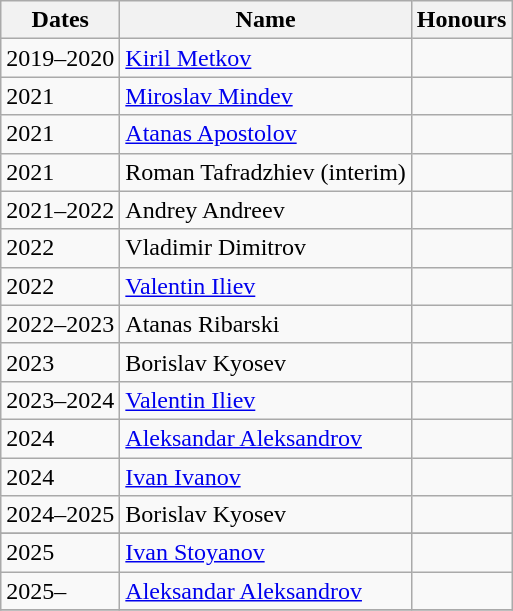<table class="wikitable">
<tr>
<th>Dates</th>
<th>Name</th>
<th>Honours</th>
</tr>
<tr>
<td>2019–2020</td>
<td> <a href='#'>Kiril Metkov</a></td>
<td></td>
</tr>
<tr>
<td>2021</td>
<td> <a href='#'>Miroslav Mindev</a></td>
<td></td>
</tr>
<tr>
<td>2021</td>
<td> <a href='#'>Atanas Apostolov</a></td>
<td></td>
</tr>
<tr>
<td>2021</td>
<td> Roman Tafradzhiev (interim)</td>
<td></td>
</tr>
<tr>
<td>2021–2022</td>
<td> Andrey Andreev</td>
<td></td>
</tr>
<tr>
<td>2022</td>
<td> Vladimir Dimitrov</td>
<td></td>
</tr>
<tr>
<td>2022</td>
<td> <a href='#'>Valentin Iliev</a></td>
<td></td>
</tr>
<tr>
<td>2022–2023</td>
<td> Atanas Ribarski</td>
<td></td>
</tr>
<tr>
<td>2023</td>
<td> Borislav Kyosev</td>
<td></td>
</tr>
<tr>
<td>2023–2024</td>
<td> <a href='#'>Valentin Iliev</a></td>
<td></td>
</tr>
<tr>
<td>2024</td>
<td> <a href='#'>Aleksandar Aleksandrov</a></td>
<td></td>
</tr>
<tr>
<td>2024</td>
<td> <a href='#'>Ivan Ivanov</a></td>
<td></td>
</tr>
<tr>
<td>2024–2025</td>
<td> Borislav Kyosev</td>
<td></td>
</tr>
<tr>
</tr>
<tr>
<td>2025</td>
<td> <a href='#'>Ivan Stoyanov</a></td>
<td></td>
</tr>
<tr>
<td>2025–</td>
<td> <a href='#'>Aleksandar Aleksandrov</a></td>
<td></td>
</tr>
<tr>
</tr>
</table>
